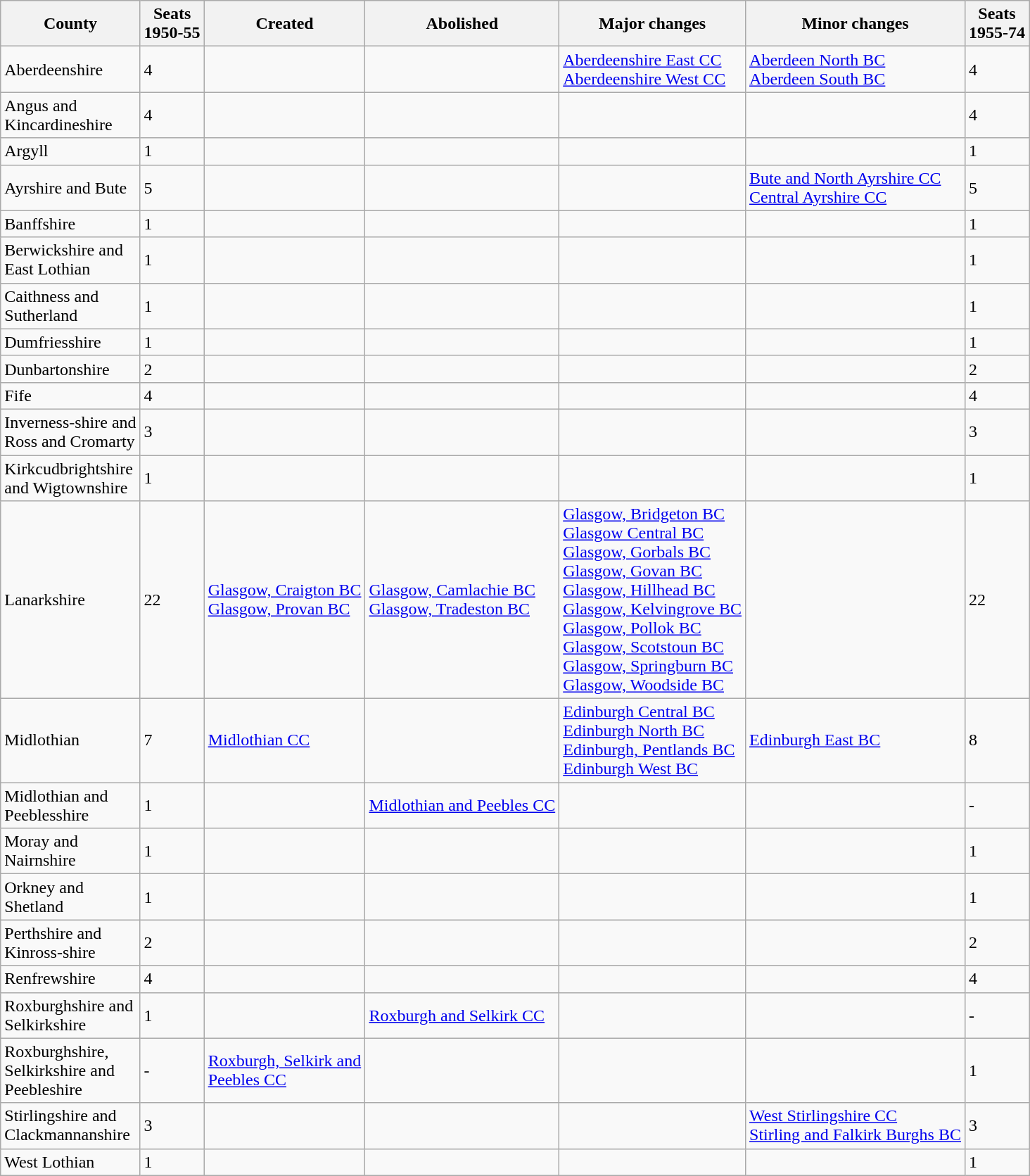<table class="wikitable">
<tr>
<th>County</th>
<th>Seats<br>1950-55</th>
<th>Created</th>
<th>Abolished</th>
<th>Major changes</th>
<th>Minor changes</th>
<th>Seats<br>1955-74</th>
</tr>
<tr>
<td>Aberdeenshire</td>
<td>4</td>
<td></td>
<td></td>
<td><a href='#'>Aberdeenshire East CC</a><br><a href='#'>Aberdeenshire West CC</a></td>
<td><a href='#'>Aberdeen North BC</a><br><a href='#'>Aberdeen South BC</a></td>
<td>4</td>
</tr>
<tr>
<td>Angus and<br>Kincardineshire</td>
<td>4</td>
<td></td>
<td></td>
<td></td>
<td></td>
<td>4</td>
</tr>
<tr>
<td>Argyll</td>
<td>1</td>
<td></td>
<td></td>
<td></td>
<td></td>
<td>1</td>
</tr>
<tr>
<td>Ayrshire and Bute</td>
<td>5</td>
<td></td>
<td></td>
<td></td>
<td><a href='#'>Bute and North Ayrshire CC</a><br><a href='#'>Central Ayrshire CC</a></td>
<td>5</td>
</tr>
<tr>
<td>Banffshire</td>
<td>1</td>
<td></td>
<td></td>
<td></td>
<td></td>
<td>1</td>
</tr>
<tr>
<td>Berwickshire and<br>East Lothian</td>
<td>1</td>
<td></td>
<td></td>
<td></td>
<td></td>
<td>1</td>
</tr>
<tr>
<td>Caithness and<br>Sutherland</td>
<td>1</td>
<td></td>
<td></td>
<td></td>
<td></td>
<td>1</td>
</tr>
<tr>
<td>Dumfriesshire</td>
<td>1</td>
<td></td>
<td></td>
<td></td>
<td></td>
<td>1</td>
</tr>
<tr>
<td>Dunbartonshire</td>
<td>2</td>
<td></td>
<td></td>
<td></td>
<td></td>
<td>2</td>
</tr>
<tr>
<td>Fife</td>
<td>4</td>
<td></td>
<td></td>
<td></td>
<td></td>
<td>4</td>
</tr>
<tr>
<td>Inverness-shire and<br>Ross and Cromarty</td>
<td>3</td>
<td></td>
<td></td>
<td></td>
<td></td>
<td>3</td>
</tr>
<tr>
<td>Kirkcudbrightshire<br>and Wigtownshire</td>
<td>1</td>
<td></td>
<td></td>
<td></td>
<td></td>
<td>1</td>
</tr>
<tr>
<td>Lanarkshire</td>
<td>22</td>
<td><a href='#'>Glasgow, Craigton BC</a><br><a href='#'>Glasgow, Provan BC</a></td>
<td><a href='#'>Glasgow, Camlachie BC</a><br><a href='#'>Glasgow, Tradeston BC</a></td>
<td><a href='#'>Glasgow, Bridgeton BC</a><br><a href='#'>Glasgow Central BC</a><br><a href='#'>Glasgow, Gorbals BC</a><br><a href='#'>Glasgow, Govan BC</a><br><a href='#'>Glasgow, Hillhead BC</a><br><a href='#'>Glasgow, Kelvingrove BC</a><br><a href='#'>Glasgow, Pollok BC</a><br><a href='#'>Glasgow, Scotstoun BC</a><br><a href='#'>Glasgow, Springburn BC</a><br><a href='#'>Glasgow, Woodside BC</a></td>
<td></td>
<td>22</td>
</tr>
<tr>
<td>Midlothian</td>
<td>7</td>
<td><a href='#'>Midlothian CC</a></td>
<td></td>
<td><a href='#'>Edinburgh Central BC</a><br><a href='#'>Edinburgh North BC</a><br><a href='#'>Edinburgh, Pentlands BC</a><br><a href='#'>Edinburgh West BC</a></td>
<td><a href='#'>Edinburgh East BC</a></td>
<td>8</td>
</tr>
<tr>
<td>Midlothian and<br>Peeblesshire</td>
<td>1</td>
<td></td>
<td><a href='#'>Midlothian and Peebles CC</a></td>
<td></td>
<td></td>
<td>-</td>
</tr>
<tr>
<td>Moray and<br>Nairnshire</td>
<td>1</td>
<td></td>
<td></td>
<td></td>
<td></td>
<td>1</td>
</tr>
<tr>
<td>Orkney and<br>Shetland</td>
<td>1</td>
<td></td>
<td></td>
<td></td>
<td></td>
<td>1</td>
</tr>
<tr>
<td>Perthshire and<br>Kinross-shire</td>
<td>2</td>
<td></td>
<td></td>
<td></td>
<td></td>
<td>2</td>
</tr>
<tr>
<td>Renfrewshire</td>
<td>4</td>
<td></td>
<td></td>
<td></td>
<td></td>
<td>4</td>
</tr>
<tr>
<td>Roxburghshire and<br>Selkirkshire</td>
<td>1</td>
<td></td>
<td><a href='#'>Roxburgh and Selkirk CC</a></td>
<td></td>
<td></td>
<td>-</td>
</tr>
<tr>
<td>Roxburghshire,<br>Selkirkshire and<br>Peebleshire</td>
<td>-</td>
<td><a href='#'>Roxburgh, Selkirk and</a><br><a href='#'>Peebles CC</a></td>
<td></td>
<td></td>
<td></td>
<td>1</td>
</tr>
<tr>
<td>Stirlingshire and<br>Clackmannanshire</td>
<td>3</td>
<td></td>
<td></td>
<td></td>
<td><a href='#'>West Stirlingshire CC</a><br><a href='#'>Stirling and Falkirk Burghs BC</a></td>
<td>3</td>
</tr>
<tr>
<td>West Lothian</td>
<td>1</td>
<td></td>
<td></td>
<td></td>
<td></td>
<td>1</td>
</tr>
</table>
